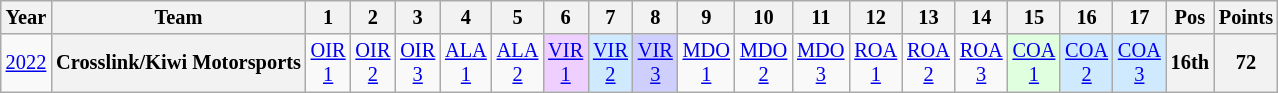<table class="wikitable" style="text-align:center; font-size:85%">
<tr>
<th>Year</th>
<th>Team</th>
<th>1</th>
<th>2</th>
<th>3</th>
<th>4</th>
<th>5</th>
<th>6</th>
<th>7</th>
<th>8</th>
<th>9</th>
<th>10</th>
<th>11</th>
<th>12</th>
<th>13</th>
<th>14</th>
<th>15</th>
<th>16</th>
<th>17</th>
<th>Pos</th>
<th>Points</th>
</tr>
<tr>
<td><a href='#'>2022</a></td>
<th nowrap>Crosslink/Kiwi Motorsports</th>
<td><a href='#'>OIR<br>1</a></td>
<td><a href='#'>OIR<br>2</a></td>
<td><a href='#'>OIR<br>3</a></td>
<td><a href='#'>ALA<br>1</a></td>
<td><a href='#'>ALA<br>2</a></td>
<td style="background:#EFCFFF"><a href='#'>VIR<br>1</a><br></td>
<td style="background:#CFEAFF"><a href='#'>VIR<br>2</a><br></td>
<td style="background:#CFCFFF"><a href='#'>VIR<br>3</a><br></td>
<td><a href='#'>MDO<br>1</a></td>
<td><a href='#'>MDO<br>2</a></td>
<td><a href='#'>MDO<br>3</a></td>
<td><a href='#'>ROA<br>1</a></td>
<td><a href='#'>ROA<br>2</a></td>
<td><a href='#'>ROA<br>3</a></td>
<td style="background:#DFFFDF;"><a href='#'>COA<br>1</a><br></td>
<td style="background:#CFEAFF;"><a href='#'>COA<br>2</a><br></td>
<td style="background:#CFEAFF;"><a href='#'>COA<br>3</a><br></td>
<th>16th</th>
<th>72</th>
</tr>
</table>
